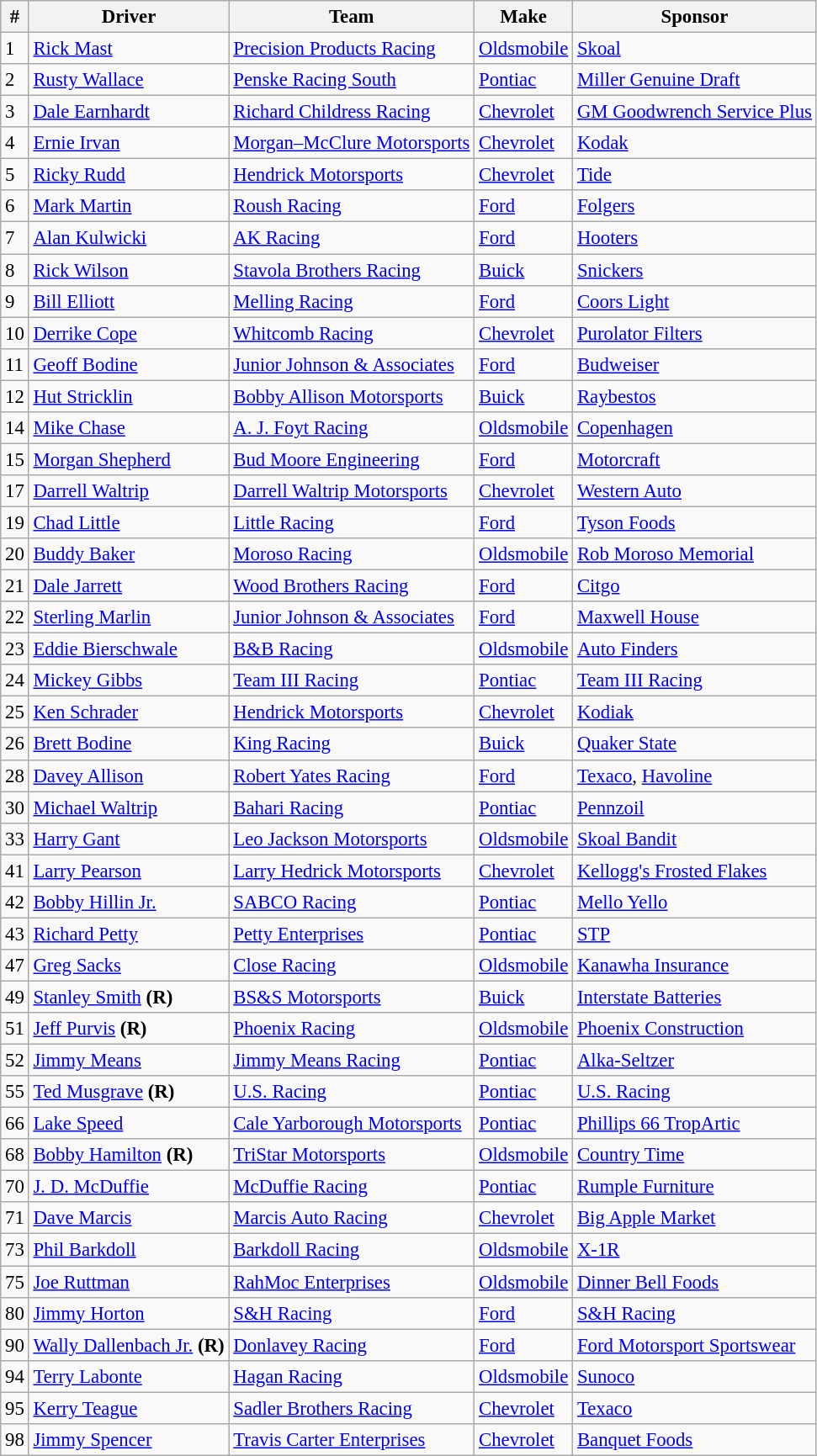<table class="wikitable" style="font-size:95%">
<tr>
<th>#</th>
<th>Driver</th>
<th>Team</th>
<th>Make</th>
<th>Sponsor</th>
</tr>
<tr>
<td>1</td>
<td><a href='#'>Rick Mast</a></td>
<td><a href='#'>Precision Products Racing</a></td>
<td><a href='#'>Oldsmobile</a></td>
<td><a href='#'>Skoal</a></td>
</tr>
<tr>
<td>2</td>
<td><a href='#'>Rusty Wallace</a></td>
<td><a href='#'>Penske Racing South</a></td>
<td><a href='#'>Pontiac</a></td>
<td><a href='#'>Miller Genuine Draft</a></td>
</tr>
<tr>
<td>3</td>
<td><a href='#'>Dale Earnhardt</a></td>
<td><a href='#'>Richard Childress Racing</a></td>
<td><a href='#'>Chevrolet</a></td>
<td><a href='#'>GM Goodwrench Service Plus</a></td>
</tr>
<tr>
<td>4</td>
<td><a href='#'>Ernie Irvan</a></td>
<td><a href='#'>Morgan–McClure Motorsports</a></td>
<td><a href='#'>Chevrolet</a></td>
<td><a href='#'>Kodak</a></td>
</tr>
<tr>
<td>5</td>
<td><a href='#'>Ricky Rudd</a></td>
<td><a href='#'>Hendrick Motorsports</a></td>
<td><a href='#'>Chevrolet</a></td>
<td><a href='#'>Tide</a></td>
</tr>
<tr>
<td>6</td>
<td><a href='#'>Mark Martin</a></td>
<td><a href='#'>Roush Racing</a></td>
<td><a href='#'>Ford</a></td>
<td><a href='#'>Folgers</a></td>
</tr>
<tr>
<td>7</td>
<td><a href='#'>Alan Kulwicki</a></td>
<td><a href='#'>AK Racing</a></td>
<td><a href='#'>Ford</a></td>
<td><a href='#'>Hooters</a></td>
</tr>
<tr>
<td>8</td>
<td><a href='#'>Rick Wilson</a></td>
<td><a href='#'>Stavola Brothers Racing</a></td>
<td><a href='#'>Buick</a></td>
<td><a href='#'>Snickers</a></td>
</tr>
<tr>
<td>9</td>
<td><a href='#'>Bill Elliott</a></td>
<td><a href='#'>Melling Racing</a></td>
<td><a href='#'>Ford</a></td>
<td><a href='#'>Coors Light</a></td>
</tr>
<tr>
<td>10</td>
<td><a href='#'>Derrike Cope</a></td>
<td><a href='#'>Whitcomb Racing</a></td>
<td><a href='#'>Chevrolet</a></td>
<td><a href='#'>Purolator Filters</a></td>
</tr>
<tr>
<td>11</td>
<td><a href='#'>Geoff Bodine</a></td>
<td><a href='#'>Junior Johnson & Associates</a></td>
<td><a href='#'>Ford</a></td>
<td><a href='#'>Budweiser</a></td>
</tr>
<tr>
<td>12</td>
<td><a href='#'>Hut Stricklin</a></td>
<td><a href='#'>Bobby Allison Motorsports</a></td>
<td><a href='#'>Buick</a></td>
<td><a href='#'>Raybestos</a></td>
</tr>
<tr>
<td>14</td>
<td><a href='#'>Mike Chase</a></td>
<td><a href='#'>A. J. Foyt Racing</a></td>
<td><a href='#'>Oldsmobile</a></td>
<td><a href='#'>Copenhagen</a></td>
</tr>
<tr>
<td>15</td>
<td><a href='#'>Morgan Shepherd</a></td>
<td><a href='#'>Bud Moore Engineering</a></td>
<td><a href='#'>Ford</a></td>
<td><a href='#'>Motorcraft</a></td>
</tr>
<tr>
<td>17</td>
<td><a href='#'>Darrell Waltrip</a></td>
<td><a href='#'>Darrell Waltrip Motorsports</a></td>
<td><a href='#'>Chevrolet</a></td>
<td><a href='#'>Western Auto</a></td>
</tr>
<tr>
<td>19</td>
<td><a href='#'>Chad Little</a></td>
<td><a href='#'>Little Racing</a></td>
<td><a href='#'>Ford</a></td>
<td><a href='#'>Tyson Foods</a></td>
</tr>
<tr>
<td>20</td>
<td><a href='#'>Buddy Baker</a></td>
<td><a href='#'>Moroso Racing</a></td>
<td><a href='#'>Oldsmobile</a></td>
<td><a href='#'>Rob Moroso Memorial</a></td>
</tr>
<tr>
<td>21</td>
<td><a href='#'>Dale Jarrett</a></td>
<td><a href='#'>Wood Brothers Racing</a></td>
<td><a href='#'>Ford</a></td>
<td><a href='#'>Citgo</a></td>
</tr>
<tr>
<td>22</td>
<td><a href='#'>Sterling Marlin</a></td>
<td><a href='#'>Junior Johnson & Associates</a></td>
<td><a href='#'>Ford</a></td>
<td><a href='#'>Maxwell House</a></td>
</tr>
<tr>
<td>23</td>
<td><a href='#'>Eddie Bierschwale</a></td>
<td><a href='#'>B&B Racing</a></td>
<td><a href='#'>Oldsmobile</a></td>
<td><a href='#'>Auto Finders</a></td>
</tr>
<tr>
<td>24</td>
<td><a href='#'>Mickey Gibbs</a></td>
<td><a href='#'>Team III Racing</a></td>
<td><a href='#'>Pontiac</a></td>
<td><a href='#'>Team III Racing</a></td>
</tr>
<tr>
<td>25</td>
<td><a href='#'>Ken Schrader</a></td>
<td><a href='#'>Hendrick Motorsports</a></td>
<td><a href='#'>Chevrolet</a></td>
<td><a href='#'>Kodiak</a></td>
</tr>
<tr>
<td>26</td>
<td><a href='#'>Brett Bodine</a></td>
<td><a href='#'>King Racing</a></td>
<td><a href='#'>Buick</a></td>
<td><a href='#'>Quaker State</a></td>
</tr>
<tr>
<td>28</td>
<td><a href='#'>Davey Allison</a></td>
<td><a href='#'>Robert Yates Racing</a></td>
<td><a href='#'>Ford</a></td>
<td><a href='#'>Texaco</a>, <a href='#'>Havoline</a></td>
</tr>
<tr>
<td>30</td>
<td><a href='#'>Michael Waltrip</a></td>
<td><a href='#'>Bahari Racing</a></td>
<td><a href='#'>Pontiac</a></td>
<td><a href='#'>Pennzoil</a></td>
</tr>
<tr>
<td>33</td>
<td><a href='#'>Harry Gant</a></td>
<td><a href='#'>Leo Jackson Motorsports</a></td>
<td><a href='#'>Oldsmobile</a></td>
<td><a href='#'>Skoal Bandit</a></td>
</tr>
<tr>
<td>41</td>
<td><a href='#'>Larry Pearson</a></td>
<td><a href='#'>Larry Hedrick Motorsports</a></td>
<td><a href='#'>Chevrolet</a></td>
<td><a href='#'>Kellogg's Frosted Flakes</a></td>
</tr>
<tr>
<td>42</td>
<td><a href='#'>Bobby Hillin Jr.</a></td>
<td><a href='#'>SABCO Racing</a></td>
<td><a href='#'>Pontiac</a></td>
<td><a href='#'>Mello Yello</a></td>
</tr>
<tr>
<td>43</td>
<td><a href='#'>Richard Petty</a></td>
<td><a href='#'>Petty Enterprises</a></td>
<td><a href='#'>Pontiac</a></td>
<td><a href='#'>STP</a></td>
</tr>
<tr>
<td>47</td>
<td><a href='#'>Greg Sacks</a></td>
<td><a href='#'>Close Racing</a></td>
<td><a href='#'>Oldsmobile</a></td>
<td><a href='#'>Kanawha Insurance</a></td>
</tr>
<tr>
<td>49</td>
<td><a href='#'>Stanley Smith</a> <strong>(R)</strong></td>
<td><a href='#'>BS&S Motorsports</a></td>
<td><a href='#'>Buick</a></td>
<td><a href='#'>Interstate Batteries</a></td>
</tr>
<tr>
<td>51</td>
<td><a href='#'>Jeff Purvis</a> <strong>(R)</strong></td>
<td><a href='#'>Phoenix Racing</a></td>
<td><a href='#'>Oldsmobile</a></td>
<td><a href='#'>Phoenix Construction</a></td>
</tr>
<tr>
<td>52</td>
<td><a href='#'>Jimmy Means</a></td>
<td><a href='#'>Jimmy Means Racing</a></td>
<td><a href='#'>Pontiac</a></td>
<td><a href='#'>Alka-Seltzer</a></td>
</tr>
<tr>
<td>55</td>
<td><a href='#'>Ted Musgrave</a> <strong>(R)</strong></td>
<td><a href='#'>U.S. Racing</a></td>
<td><a href='#'>Pontiac</a></td>
<td><a href='#'>U.S. Racing</a></td>
</tr>
<tr>
<td>66</td>
<td><a href='#'>Lake Speed</a></td>
<td><a href='#'>Cale Yarborough Motorsports</a></td>
<td><a href='#'>Pontiac</a></td>
<td><a href='#'>Phillips 66 TropArtic</a></td>
</tr>
<tr>
<td>68</td>
<td><a href='#'>Bobby Hamilton</a> <strong>(R)</strong></td>
<td><a href='#'>TriStar Motorsports</a></td>
<td><a href='#'>Oldsmobile</a></td>
<td><a href='#'>Country Time</a></td>
</tr>
<tr>
<td>70</td>
<td><a href='#'>J. D. McDuffie</a></td>
<td><a href='#'>McDuffie Racing</a></td>
<td><a href='#'>Pontiac</a></td>
<td><a href='#'>Rumple Furniture</a></td>
</tr>
<tr>
<td>71</td>
<td><a href='#'>Dave Marcis</a></td>
<td><a href='#'>Marcis Auto Racing</a></td>
<td><a href='#'>Chevrolet</a></td>
<td><a href='#'>Big Apple Market</a></td>
</tr>
<tr>
<td>73</td>
<td><a href='#'>Phil Barkdoll</a></td>
<td><a href='#'>Barkdoll Racing</a></td>
<td><a href='#'>Oldsmobile</a></td>
<td><a href='#'>X-1R</a></td>
</tr>
<tr>
<td>75</td>
<td><a href='#'>Joe Ruttman</a></td>
<td><a href='#'>RahMoc Enterprises</a></td>
<td><a href='#'>Oldsmobile</a></td>
<td><a href='#'>Dinner Bell Foods</a></td>
</tr>
<tr>
<td>80</td>
<td><a href='#'>Jimmy Horton</a></td>
<td><a href='#'>S&H Racing</a></td>
<td><a href='#'>Ford</a></td>
<td><a href='#'>S&H Racing</a></td>
</tr>
<tr>
<td>90</td>
<td><a href='#'>Wally Dallenbach Jr.</a> <strong>(R)</strong></td>
<td><a href='#'>Donlavey Racing</a></td>
<td><a href='#'>Ford</a></td>
<td><a href='#'>Ford Motorsport Sportswear</a></td>
</tr>
<tr>
<td>94</td>
<td><a href='#'>Terry Labonte</a></td>
<td><a href='#'>Hagan Racing</a></td>
<td><a href='#'>Oldsmobile</a></td>
<td><a href='#'>Sunoco</a></td>
</tr>
<tr>
<td>95</td>
<td><a href='#'>Kerry Teague</a></td>
<td><a href='#'>Sadler Brothers Racing</a></td>
<td><a href='#'>Chevrolet</a></td>
<td><a href='#'>Texaco</a></td>
</tr>
<tr>
<td>98</td>
<td><a href='#'>Jimmy Spencer</a></td>
<td><a href='#'>Travis Carter Enterprises</a></td>
<td><a href='#'>Chevrolet</a></td>
<td><a href='#'>Banquet Foods</a></td>
</tr>
</table>
